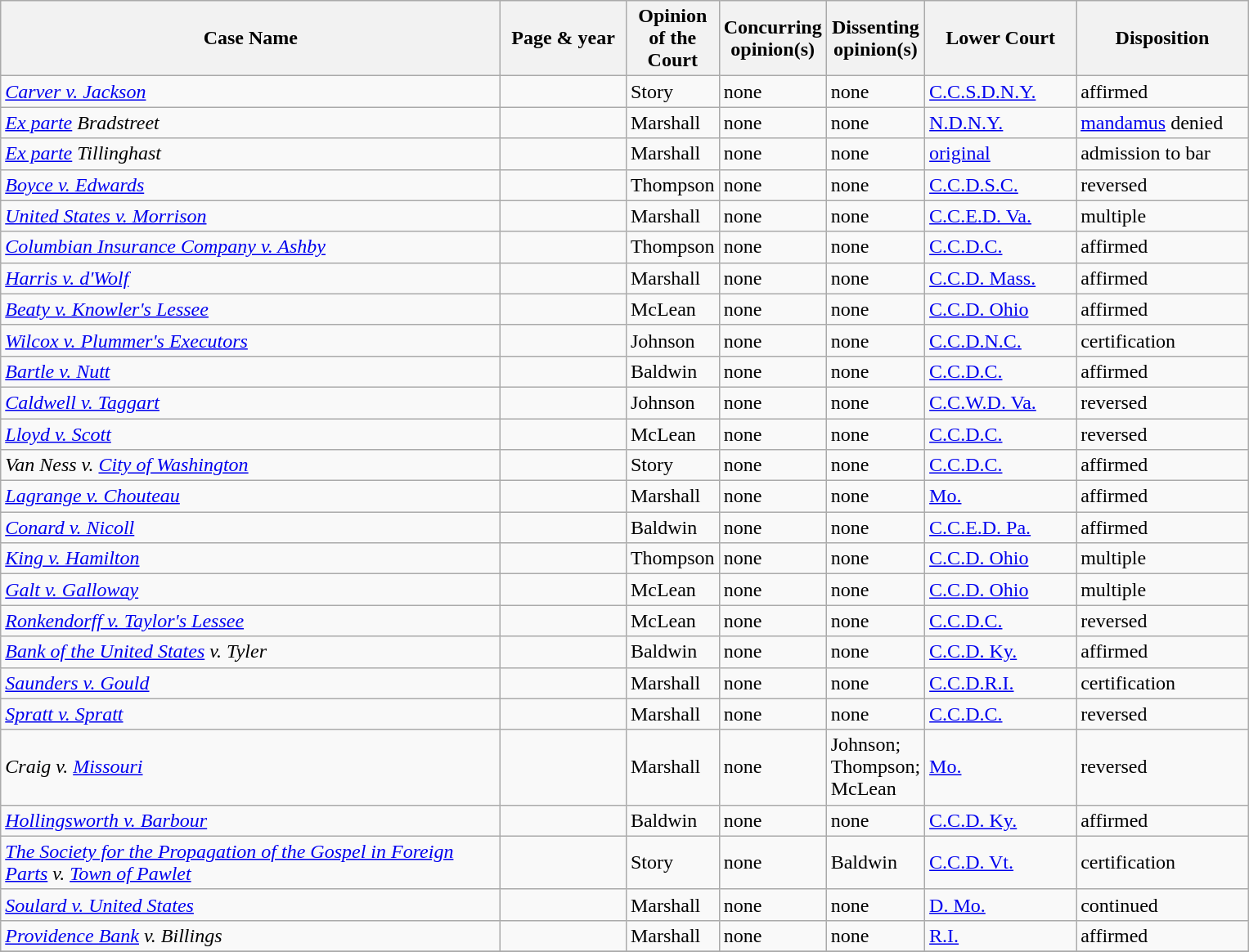<table class="wikitable sortable">
<tr>
<th scope="col" style="width: 400px;">Case Name</th>
<th scope="col" style="width: 95px;">Page & year</th>
<th scope="col" style="width: 10px;">Opinion of the Court</th>
<th scope="col" style="width: 10px;">Concurring opinion(s)</th>
<th scope="col" style="width: 10px;">Dissenting opinion(s)</th>
<th scope="col" style="width: 116px;">Lower Court</th>
<th scope="col" style="width: 133px;">Disposition</th>
</tr>
<tr>
<td><em><a href='#'>Carver v. Jackson</a></em></td>
<td align="Right"></td>
<td>Story</td>
<td>none</td>
<td>none</td>
<td><a href='#'>C.C.S.D.N.Y.</a></td>
<td>affirmed</td>
</tr>
<tr>
<td><em><a href='#'>Ex parte</a> Bradstreet</em></td>
<td align="Right"></td>
<td>Marshall</td>
<td>none</td>
<td>none</td>
<td><a href='#'>N.D.N.Y.</a></td>
<td><a href='#'>mandamus</a> denied</td>
</tr>
<tr>
<td><em><a href='#'>Ex parte</a> Tillinghast</em></td>
<td align="Right"></td>
<td>Marshall</td>
<td>none</td>
<td>none</td>
<td><a href='#'>original</a></td>
<td>admission to bar</td>
</tr>
<tr>
<td><em><a href='#'>Boyce v. Edwards</a></em></td>
<td align="Right"></td>
<td>Thompson</td>
<td>none</td>
<td>none</td>
<td><a href='#'>C.C.D.S.C.</a></td>
<td>reversed</td>
</tr>
<tr>
<td><em><a href='#'>United States v. Morrison</a></em></td>
<td align="Right"></td>
<td>Marshall</td>
<td>none</td>
<td>none</td>
<td><a href='#'>C.C.E.D. Va.</a></td>
<td>multiple</td>
</tr>
<tr>
<td><em><a href='#'>Columbian Insurance Company v. Ashby</a></em></td>
<td align="Right"></td>
<td>Thompson</td>
<td>none</td>
<td>none</td>
<td><a href='#'>C.C.D.C.</a></td>
<td>affirmed</td>
</tr>
<tr>
<td><em><a href='#'>Harris v. d'Wolf</a></em></td>
<td align="Right"></td>
<td>Marshall</td>
<td>none</td>
<td>none</td>
<td><a href='#'>C.C.D. Mass.</a></td>
<td>affirmed</td>
</tr>
<tr>
<td><em><a href='#'>Beaty v. Knowler's Lessee</a></em></td>
<td align="Right"></td>
<td>McLean</td>
<td>none</td>
<td>none</td>
<td><a href='#'>C.C.D. Ohio</a></td>
<td>affirmed</td>
</tr>
<tr>
<td><em><a href='#'>Wilcox v. Plummer's Executors</a></em></td>
<td align="Right"></td>
<td>Johnson</td>
<td>none</td>
<td>none</td>
<td><a href='#'>C.C.D.N.C.</a></td>
<td>certification</td>
</tr>
<tr>
<td><em><a href='#'>Bartle v. Nutt</a></em></td>
<td align="Right"></td>
<td>Baldwin</td>
<td>none</td>
<td>none</td>
<td><a href='#'>C.C.D.C.</a></td>
<td>affirmed</td>
</tr>
<tr>
<td><em><a href='#'>Caldwell v. Taggart </a></em></td>
<td align="Right"></td>
<td>Johnson</td>
<td>none</td>
<td>none</td>
<td><a href='#'>C.C.W.D. Va.</a></td>
<td>reversed</td>
</tr>
<tr>
<td><em><a href='#'>Lloyd v. Scott</a></em></td>
<td align="Right"></td>
<td>McLean</td>
<td>none</td>
<td>none</td>
<td><a href='#'>C.C.D.C.</a></td>
<td>reversed</td>
</tr>
<tr>
<td><em>Van Ness v. <a href='#'>City of Washington</a></em></td>
<td align="Right"></td>
<td>Story</td>
<td>none</td>
<td>none</td>
<td><a href='#'>C.C.D.C.</a></td>
<td>affirmed</td>
</tr>
<tr>
<td><em><a href='#'>Lagrange v. Chouteau</a></em></td>
<td align="Right"></td>
<td>Marshall</td>
<td>none</td>
<td>none</td>
<td><a href='#'>Mo.</a></td>
<td>affirmed</td>
</tr>
<tr>
<td><em><a href='#'>Conard v. Nicoll</a></em></td>
<td align="Right"></td>
<td>Baldwin</td>
<td>none</td>
<td>none</td>
<td><a href='#'>C.C.E.D. Pa.</a></td>
<td>affirmed</td>
</tr>
<tr>
<td><em><a href='#'>King v. Hamilton</a></em></td>
<td align="Right"></td>
<td>Thompson</td>
<td>none</td>
<td>none</td>
<td><a href='#'>C.C.D. Ohio</a></td>
<td>multiple</td>
</tr>
<tr>
<td><em><a href='#'>Galt v. Galloway</a></em></td>
<td align="Right"></td>
<td>McLean</td>
<td>none</td>
<td>none</td>
<td><a href='#'>C.C.D. Ohio</a></td>
<td>multiple</td>
</tr>
<tr>
<td><em><a href='#'>Ronkendorff v. Taylor's Lessee</a></em></td>
<td align="Right"></td>
<td>McLean</td>
<td>none</td>
<td>none</td>
<td><a href='#'>C.C.D.C.</a></td>
<td>reversed</td>
</tr>
<tr>
<td><em><a href='#'>Bank of the United States</a> v. Tyler</em></td>
<td align="Right"></td>
<td>Baldwin</td>
<td>none</td>
<td>none</td>
<td><a href='#'>C.C.D. Ky.</a></td>
<td>affirmed</td>
</tr>
<tr>
<td><em><a href='#'>Saunders v. Gould</a></em></td>
<td align="Right"></td>
<td>Marshall</td>
<td>none</td>
<td>none</td>
<td><a href='#'>C.C.D.R.I.</a></td>
<td>certification</td>
</tr>
<tr>
<td><em><a href='#'>Spratt v. Spratt</a></em></td>
<td align="Right"></td>
<td>Marshall</td>
<td>none</td>
<td>none</td>
<td><a href='#'>C.C.D.C.</a></td>
<td>reversed</td>
</tr>
<tr>
<td><em>Craig v. <a href='#'>Missouri</a></em></td>
<td align="Right"></td>
<td>Marshall</td>
<td>none</td>
<td>Johnson; Thompson; McLean</td>
<td><a href='#'>Mo.</a></td>
<td>reversed</td>
</tr>
<tr>
<td><em><a href='#'>Hollingsworth v. Barbour</a></em></td>
<td align="Right"></td>
<td>Baldwin</td>
<td>none</td>
<td>none</td>
<td><a href='#'>C.C.D. Ky.</a></td>
<td>affirmed</td>
</tr>
<tr>
<td><em><a href='#'>The Society for the Propagation of the Gospel in Foreign Parts</a> v. <a href='#'>Town of Pawlet</a></em></td>
<td align="Right"></td>
<td>Story</td>
<td>none</td>
<td>Baldwin</td>
<td><a href='#'>C.C.D. Vt.</a></td>
<td>certification</td>
</tr>
<tr>
<td><em><a href='#'>Soulard v. United States</a></em></td>
<td align="Right"></td>
<td>Marshall</td>
<td>none</td>
<td>none</td>
<td><a href='#'>D. Mo.</a></td>
<td>continued</td>
</tr>
<tr>
<td><em><a href='#'>Providence Bank</a> v. Billings</em></td>
<td align="Right"></td>
<td>Marshall</td>
<td>none</td>
<td>none</td>
<td><a href='#'>R.I.</a></td>
<td>affirmed</td>
</tr>
<tr>
</tr>
</table>
